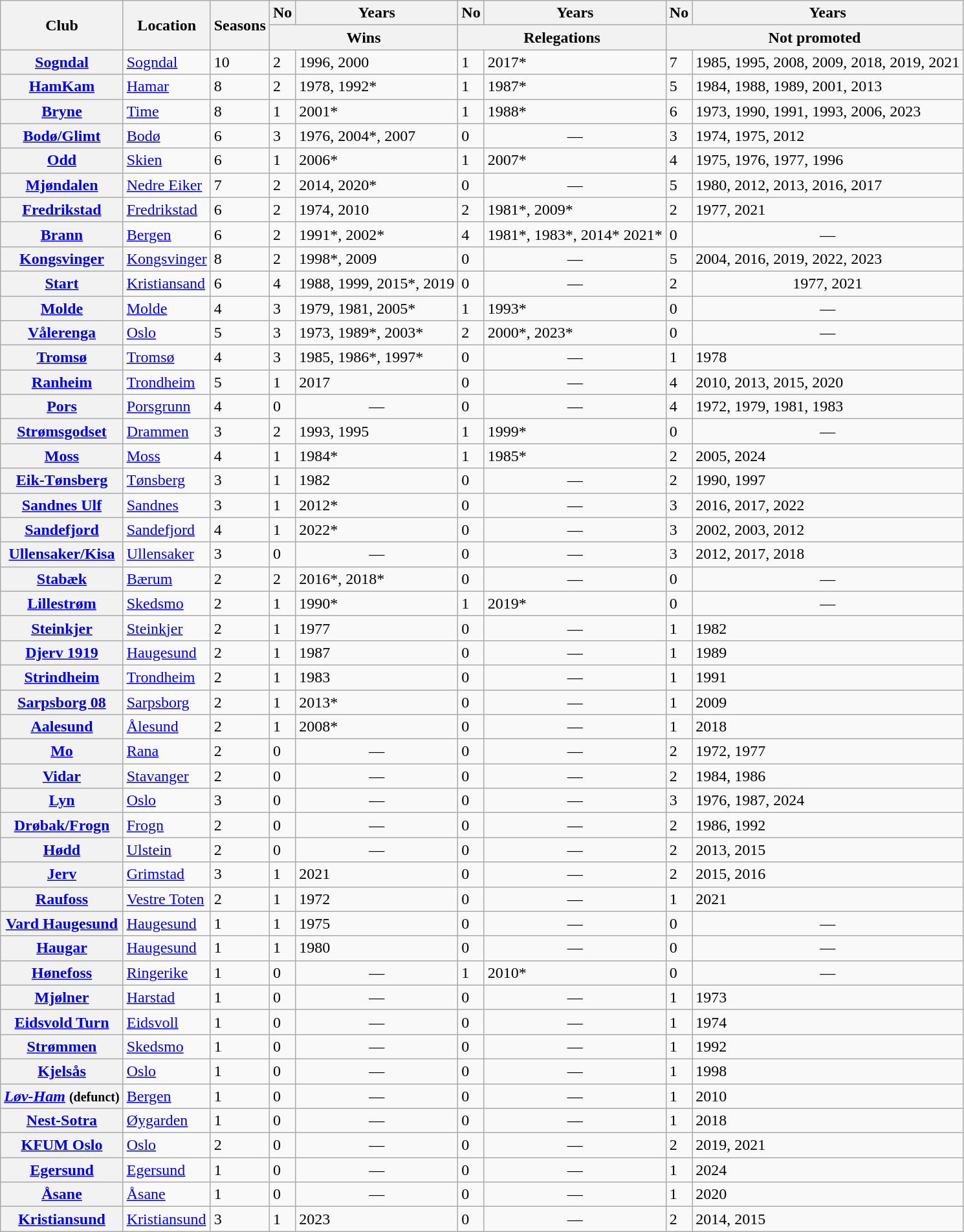<table class="wikitable sortable plainrowheaders">
<tr>
<th scope=col rowspan=2>Club</th>
<th scope=col rowspan=2>Location</th>
<th scope=col rowspan=2>Seasons</th>
<th scope=col>No</th>
<th scope=col>Years</th>
<th scope=col>No</th>
<th scope=col>Years</th>
<th scope=col>No</th>
<th scope=col>Years</th>
</tr>
<tr class=unsortable>
<th scope=col colspan=2>Wins</th>
<th scope=col colspan=2>Relegations</th>
<th scope=col colspan=2>Not promoted</th>
</tr>
<tr>
<th scope=row><a href='#'>Sogndal</a></th>
<td><a href='#'>Sogndal</a></td>
<td>10</td>
<td>2</td>
<td>1996, 2000</td>
<td>1</td>
<td>2017*</td>
<td>7</td>
<td>1985, 1995, 2008, 2009, 2018, 2019, 2021</td>
</tr>
<tr>
<th scope=row><a href='#'>HamKam</a></th>
<td><a href='#'>Hamar</a></td>
<td>8</td>
<td>2</td>
<td>1978, 1992*</td>
<td>1</td>
<td>1987*</td>
<td>5</td>
<td>1984, 1988, 1989, 2001, 2013</td>
</tr>
<tr>
<th scope=row><a href='#'>Bryne</a></th>
<td><a href='#'>Time</a></td>
<td>8</td>
<td>1</td>
<td>2001*</td>
<td>1</td>
<td>1988*</td>
<td>6</td>
<td>1973, 1990, 1991, 1993, 2006, 2023</td>
</tr>
<tr>
<th scope=row><a href='#'>Bodø/Glimt</a></th>
<td><a href='#'>Bodø</a></td>
<td>6</td>
<td>3</td>
<td>1976, 2004*, 2007</td>
<td>0</td>
<td align=center>—</td>
<td>3</td>
<td>1974, 1975, 2012</td>
</tr>
<tr>
<th scope=row><a href='#'>Odd</a></th>
<td><a href='#'>Skien</a></td>
<td>6</td>
<td>1</td>
<td>2006*</td>
<td>1</td>
<td>2007*</td>
<td>4</td>
<td>1975, 1976, 1977, 1996</td>
</tr>
<tr>
<th scope=row><a href='#'>Mjøndalen</a></th>
<td><a href='#'>Nedre Eiker</a></td>
<td>7</td>
<td>2</td>
<td>2014, 2020*</td>
<td>0</td>
<td align=center>—</td>
<td>5</td>
<td>1980, 2012, 2013, 2016, 2017</td>
</tr>
<tr>
<th scope=row><a href='#'>Fredrikstad</a></th>
<td><a href='#'>Fredrikstad</a></td>
<td>6</td>
<td>2</td>
<td>1974, 2010</td>
<td>2</td>
<td>1981*, 2009*</td>
<td>2</td>
<td>1977, 2021</td>
</tr>
<tr>
<th scope=row><a href='#'>Brann</a></th>
<td><a href='#'>Bergen</a></td>
<td>6</td>
<td>2</td>
<td>1991*, 2002*</td>
<td>4</td>
<td>1981*, 1983*, 2014* 2021*</td>
<td>0</td>
<td align=center>—</td>
</tr>
<tr>
<th scope=row><a href='#'>Kongsvinger</a></th>
<td><a href='#'>Kongsvinger</a></td>
<td>8</td>
<td>2</td>
<td>1998*, 2009</td>
<td>0</td>
<td align=center>—</td>
<td>5</td>
<td>2004, 2016, 2019, 2022, 2023</td>
</tr>
<tr>
<th scope=row><a href='#'>Start</a></th>
<td><a href='#'>Kristiansand</a></td>
<td>6</td>
<td>4</td>
<td>1988, 1999, 2015*, 2019</td>
<td>0</td>
<td align=center>—</td>
<td>2</td>
<td align="center">1977, 2021</td>
</tr>
<tr>
<th scope=row><a href='#'>Molde</a></th>
<td><a href='#'>Molde</a></td>
<td>4</td>
<td>3</td>
<td>1979, 1981, 2005*</td>
<td>1</td>
<td>1993*</td>
<td>0</td>
<td align=center>—</td>
</tr>
<tr>
<th scope=row><a href='#'>Vålerenga</a></th>
<td><a href='#'>Oslo</a></td>
<td>5</td>
<td>3</td>
<td>1973, 1989*, 2003*</td>
<td>2</td>
<td>2000*, 2023*</td>
<td>0</td>
<td align=center>—</td>
</tr>
<tr>
<th scope=row><a href='#'>Tromsø</a></th>
<td><a href='#'>Tromsø</a></td>
<td>4</td>
<td>3</td>
<td>1985, 1986*, 1997*</td>
<td>0</td>
<td align=center>—</td>
<td>1</td>
<td>1978</td>
</tr>
<tr>
<th scope=row><a href='#'>Ranheim</a></th>
<td><a href='#'>Trondheim</a></td>
<td>5</td>
<td>1</td>
<td>2017</td>
<td>0</td>
<td align=center>—</td>
<td>4</td>
<td>2010, 2013, 2015, 2020</td>
</tr>
<tr>
<th scope=row><a href='#'>Pors</a></th>
<td><a href='#'>Porsgrunn</a></td>
<td>4</td>
<td>0</td>
<td align=center>—</td>
<td>0</td>
<td align=center>—</td>
<td>4</td>
<td>1972, 1979, 1981, 1983</td>
</tr>
<tr>
<th scope=row><a href='#'>Strømsgodset</a></th>
<td><a href='#'>Drammen</a></td>
<td>3</td>
<td>2</td>
<td>1993, 1995</td>
<td>1</td>
<td>1999*</td>
<td>0</td>
<td align=center>—</td>
</tr>
<tr>
<th scope=row><a href='#'>Moss</a></th>
<td><a href='#'>Moss</a></td>
<td>4</td>
<td>1</td>
<td>1984*</td>
<td>1</td>
<td>1985*</td>
<td>2</td>
<td>2005, 2024</td>
</tr>
<tr>
<th scope=row><a href='#'>Eik-Tønsberg</a></th>
<td><a href='#'>Tønsberg</a></td>
<td>3</td>
<td>1</td>
<td>1982</td>
<td>0</td>
<td align=center>—</td>
<td>2</td>
<td>1990, 1997</td>
</tr>
<tr>
<th scope=row><a href='#'>Sandnes Ulf</a></th>
<td><a href='#'>Sandnes</a></td>
<td>3</td>
<td>1</td>
<td>2012*</td>
<td>0</td>
<td align=center>—</td>
<td>3</td>
<td>2016, 2017, 2022</td>
</tr>
<tr>
<th scope=row><a href='#'>Sandefjord</a></th>
<td><a href='#'>Sandefjord</a></td>
<td>4</td>
<td>1</td>
<td>2022*</td>
<td>0</td>
<td align=center>—</td>
<td>3</td>
<td>2002, 2003, 2012</td>
</tr>
<tr>
<th scope=row><a href='#'>Ullensaker/Kisa</a></th>
<td><a href='#'>Ullensaker</a></td>
<td>3</td>
<td>0</td>
<td align=center>—</td>
<td>0</td>
<td align=center>—</td>
<td>3</td>
<td>2012, 2017, 2018</td>
</tr>
<tr>
<th scope=row><a href='#'>Stabæk</a></th>
<td><a href='#'>Bærum</a></td>
<td>2</td>
<td>2</td>
<td>2016*, 2018*</td>
<td>0</td>
<td align=center>—</td>
<td>0</td>
<td align=center>—</td>
</tr>
<tr>
<th scope=row><a href='#'>Lillestrøm</a></th>
<td><a href='#'>Skedsmo</a></td>
<td>2</td>
<td>1</td>
<td>1990*</td>
<td>1</td>
<td>2019*</td>
<td>0</td>
<td align=center>—</td>
</tr>
<tr>
<th scope=row><a href='#'>Steinkjer</a></th>
<td><a href='#'>Steinkjer</a></td>
<td>2</td>
<td>1</td>
<td>1977</td>
<td>0</td>
<td align=center>—</td>
<td>1</td>
<td>1982</td>
</tr>
<tr>
<th scope=row><a href='#'>Djerv 1919</a></th>
<td><a href='#'>Haugesund</a></td>
<td>2</td>
<td>1</td>
<td>1987</td>
<td>0</td>
<td align=center>—</td>
<td>1</td>
<td>1989</td>
</tr>
<tr>
<th scope=row><a href='#'>Strindheim</a></th>
<td><a href='#'>Trondheim</a></td>
<td>2</td>
<td>1</td>
<td>1983</td>
<td>0</td>
<td align=center>—</td>
<td>1</td>
<td>1991</td>
</tr>
<tr>
<th scope=row><a href='#'>Sarpsborg 08</a></th>
<td><a href='#'>Sarpsborg</a></td>
<td>2</td>
<td>1</td>
<td>2013*</td>
<td>0</td>
<td align=center>—</td>
<td>1</td>
<td>2009</td>
</tr>
<tr>
<th scope=row><a href='#'>Aalesund</a></th>
<td><a href='#'>Ålesund</a></td>
<td>2</td>
<td>1</td>
<td>2008*</td>
<td>0</td>
<td align=center>—</td>
<td>1</td>
<td>2018</td>
</tr>
<tr>
<th scope=row><a href='#'>Mo</a></th>
<td><a href='#'>Rana</a></td>
<td>2</td>
<td>0</td>
<td align=center>—</td>
<td>0</td>
<td align=center>—</td>
<td>2</td>
<td>1972, 1977</td>
</tr>
<tr>
<th scope=row><a href='#'>Vidar</a></th>
<td><a href='#'>Stavanger</a></td>
<td>2</td>
<td>0</td>
<td align=center>—</td>
<td>0</td>
<td align=center>—</td>
<td>2</td>
<td>1984, 1986</td>
</tr>
<tr>
<th scope=row><a href='#'>Lyn</a></th>
<td><a href='#'>Oslo</a></td>
<td>3</td>
<td>0</td>
<td align=center>—</td>
<td>0</td>
<td align=center>—</td>
<td>3</td>
<td>1976, 1987, 2024</td>
</tr>
<tr>
<th scope=row><a href='#'>Drøbak/Frogn</a></th>
<td><a href='#'>Frogn</a></td>
<td>2</td>
<td>0</td>
<td align=center>—</td>
<td>0</td>
<td align=center>—</td>
<td>2</td>
<td>1986, 1992</td>
</tr>
<tr>
<th scope=row><a href='#'>Hødd</a></th>
<td><a href='#'>Ulstein</a></td>
<td>2</td>
<td>0</td>
<td align=center>—</td>
<td>0</td>
<td align=center>—</td>
<td>2</td>
<td>2013, 2015</td>
</tr>
<tr>
<th scope=row><a href='#'>Jerv</a></th>
<td><a href='#'>Grimstad</a></td>
<td>3</td>
<td>1</td>
<td>2021</td>
<td>0</td>
<td align=center>—</td>
<td>2</td>
<td>2015, 2016</td>
</tr>
<tr>
<th scope=row><a href='#'>Raufoss</a></th>
<td><a href='#'>Vestre Toten</a></td>
<td>2</td>
<td>1</td>
<td>1972</td>
<td>0</td>
<td align=center>—</td>
<td>1</td>
<td>2021</td>
</tr>
<tr>
<th scope=row><a href='#'>Vard Haugesund</a></th>
<td><a href='#'>Haugesund</a></td>
<td>1</td>
<td>1</td>
<td>1975</td>
<td>0</td>
<td align=center>—</td>
<td>0</td>
<td align=center>—</td>
</tr>
<tr>
<th scope=row><a href='#'>Haugar</a></th>
<td><a href='#'>Haugesund</a></td>
<td>1</td>
<td>1</td>
<td>1980</td>
<td>0</td>
<td align=center>—</td>
<td>0</td>
<td align=center>—</td>
</tr>
<tr>
<th scope=row><a href='#'>Hønefoss</a></th>
<td><a href='#'>Ringerike</a></td>
<td>1</td>
<td>0</td>
<td align=center>—</td>
<td>1</td>
<td>2010*</td>
<td>0</td>
<td align=center>—</td>
</tr>
<tr>
<th scope=row><a href='#'>Mjølner</a></th>
<td><a href='#'>Harstad</a></td>
<td>1</td>
<td>0</td>
<td align=center>—</td>
<td>0</td>
<td align=center>—</td>
<td>1</td>
<td>1973</td>
</tr>
<tr>
<th scope=row><a href='#'>Eidsvold Turn</a></th>
<td><a href='#'>Eidsvoll</a></td>
<td>1</td>
<td>0</td>
<td align=center>—</td>
<td>0</td>
<td align=center>—</td>
<td>1</td>
<td>1974</td>
</tr>
<tr>
<th scope=row><a href='#'>Strømmen</a></th>
<td><a href='#'>Skedsmo</a></td>
<td>1</td>
<td>0</td>
<td align=center>—</td>
<td>0</td>
<td align=center>—</td>
<td>1</td>
<td>1992</td>
</tr>
<tr>
<th scope=row><a href='#'>Kjelsås</a></th>
<td><a href='#'>Oslo</a></td>
<td>1</td>
<td>0</td>
<td align=center>—</td>
<td>0</td>
<td align=center>—</td>
<td>1</td>
<td>1998</td>
</tr>
<tr>
<th scope=row><em><a href='#'>Løv-Ham</a></em> <small>(defunct)</small></th>
<td><a href='#'>Bergen</a></td>
<td>1</td>
<td>0</td>
<td align=center>—</td>
<td>0</td>
<td align=center>—</td>
<td>1</td>
<td>2010</td>
</tr>
<tr>
<th scope=row><a href='#'>Nest-Sotra</a></th>
<td><a href='#'>Øygarden</a></td>
<td>1</td>
<td>0</td>
<td align=center>—</td>
<td>0</td>
<td align=center>—</td>
<td>1</td>
<td>2018</td>
</tr>
<tr>
<th scope=row><a href='#'>KFUM Oslo</a></th>
<td><a href='#'>Oslo</a></td>
<td>2</td>
<td>0</td>
<td align=center>—</td>
<td>0</td>
<td align=center>—</td>
<td>2</td>
<td>2019, 2021</td>
</tr>
<tr>
<th scope=row><a href='#'>Egersund</a></th>
<td><a href='#'>Egersund</a></td>
<td>1</td>
<td>0</td>
<td align=center>—</td>
<td>0</td>
<td align=center>—</td>
<td>1</td>
<td>2024</td>
</tr>
<tr>
<th scope=row><a href='#'>Åsane</a></th>
<td><a href='#'>Åsane</a></td>
<td>1</td>
<td>0</td>
<td align=center>—</td>
<td>0</td>
<td align=center>—</td>
<td>1</td>
<td>2020</td>
</tr>
<tr>
<th scope=row><a href='#'>Kristiansund</a></th>
<td><a href='#'>Kristiansund</a></td>
<td>3</td>
<td>1</td>
<td>2023</td>
<td>0</td>
<td align=center>—</td>
<td>2</td>
<td>2014, 2015</td>
</tr>
</table>
